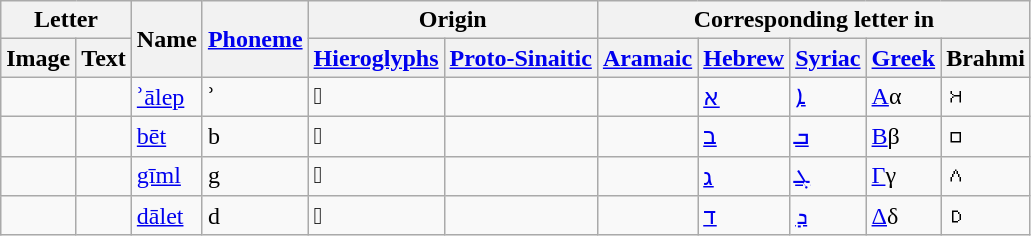<table class="wikitable" id="letters_chart">
<tr>
<th colspan="2">Letter</th>
<th rowspan="2">Name</th>
<th rowspan="2"><a href='#'>Phoneme</a></th>
<th colspan="2">Origin</th>
<th colspan="12">Corresponding letter in</th>
</tr>
<tr>
<th>Image</th>
<th>Text</th>
<th><a href='#'>Hieroglyphs</a></th>
<th><a href='#'>Proto-Sinaitic</a></th>
<th><a href='#'>Aramaic</a></th>
<th><a href='#'>Hebrew</a></th>
<th><a href='#'>Syriac</a></th>
<th><a href='#'>Greek</a></th>
<th>Brahmi</th>
</tr>
<tr>
<td></td>
<td></td>
<td><a href='#'>ʾālep</a></td>
<td>ʾ </td>
<td>𓃾</td>
<td></td>
<td></td>
<td><a href='#'>א</a></td>
<td><a href='#'>ܐ</a></td>
<td><a href='#'>Α</a>α</td>
<td>𑀅</td>
</tr>
<tr>
<td></td>
<td></td>
<td><a href='#'>bēt</a></td>
<td>b </td>
<td>𓉐</td>
<td></td>
<td></td>
<td><a href='#'>ב</a></td>
<td><a href='#'>ܒ</a></td>
<td><a href='#'>Β</a>β</td>
<td>𑀩</td>
</tr>
<tr>
<td></td>
<td></td>
<td><a href='#'>gīml</a></td>
<td>g </td>
<td>𓌙</td>
<td></td>
<td></td>
<td><a href='#'>ג</a></td>
<td><a href='#'>ܓ</a></td>
<td><a href='#'>Γ</a>γ</td>
<td>𑀕</td>
</tr>
<tr>
<td></td>
<td></td>
<td><a href='#'>dālet</a></td>
<td>d </td>
<td>𓇯</td>
<td> </td>
<td></td>
<td><a href='#'>ד</a></td>
<td><a href='#'>ܕ</a></td>
<td><a href='#'>Δ</a>δ</td>
<td>𑀥</td>
</tr>
</table>
